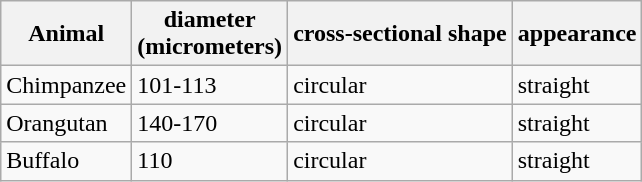<table class="wikitable">
<tr>
<th>Animal</th>
<th>diameter<br>(micrometers)</th>
<th>cross-sectional shape</th>
<th>appearance</th>
</tr>
<tr>
<td>Chimpanzee</td>
<td>101-113</td>
<td>circular</td>
<td>straight</td>
</tr>
<tr>
<td>Orangutan</td>
<td>140-170</td>
<td>circular</td>
<td>straight</td>
</tr>
<tr>
<td>Buffalo</td>
<td>110</td>
<td>circular</td>
<td>straight</td>
</tr>
</table>
